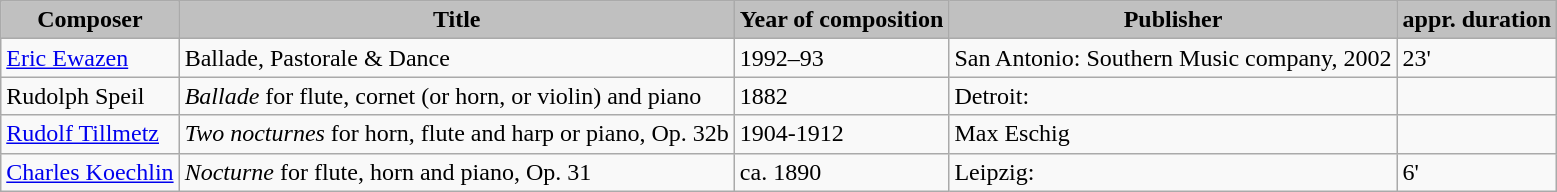<table class="wikitable">
<tr>
<th style="background-color:silver;">Composer</th>
<th style="background-color:silver;">Title</th>
<th style="background-color:silver;">Year of composition</th>
<th style="background-color:silver;">Publisher</th>
<th style="background-color:silver;">appr. duration</th>
</tr>
<tr>
<td><a href='#'>Eric Ewazen</a></td>
<td>Ballade, Pastorale & Dance</td>
<td>1992–93</td>
<td>San Antonio: Southern Music company, 2002</td>
<td>23'</td>
</tr>
<tr>
<td>Rudolph Speil</td>
<td><em>Ballade</em> for flute, cornet (or horn, or violin) and piano</td>
<td>1882</td>
<td>Detroit: </td>
<td></td>
</tr>
<tr>
<td><a href='#'>Rudolf Tillmetz</a></td>
<td><em> Two nocturnes </em> for horn, flute and harp or piano, Op. 32b</td>
<td>1904-1912</td>
<td>Max Eschig</td>
<td></td>
</tr>
<tr>
<td><a href='#'>Charles Koechlin</a></td>
<td><em>Nocturne</em> for flute, horn and piano, Op. 31</td>
<td>ca. 1890</td>
<td>Leipzig: </td>
<td>6'</td>
</tr>
</table>
